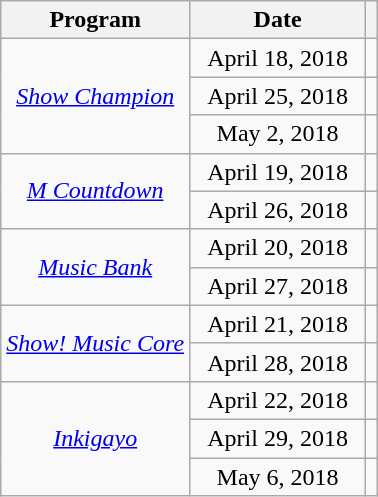<table class="wikitable sortable" style="text-align:center">
<tr>
<th>Program</th>
<th width="110">Date</th>
<th class="unsortable"></th>
</tr>
<tr>
<td rowspan="3"><em><a href='#'>Show Champion</a></em></td>
<td>April 18, 2018</td>
<td></td>
</tr>
<tr>
<td>April 25, 2018</td>
<td></td>
</tr>
<tr>
<td>May 2, 2018</td>
<td></td>
</tr>
<tr>
<td rowspan="2"><em><a href='#'>M Countdown</a></em></td>
<td>April 19, 2018</td>
<td></td>
</tr>
<tr>
<td>April 26, 2018</td>
<td></td>
</tr>
<tr>
<td rowspan="2"><em><a href='#'>Music Bank</a></em></td>
<td>April 20, 2018</td>
<td></td>
</tr>
<tr>
<td>April 27, 2018</td>
<td></td>
</tr>
<tr>
<td rowspan="2"><em><a href='#'>Show! Music Core</a></em></td>
<td>April 21, 2018</td>
<td></td>
</tr>
<tr>
<td>April 28, 2018</td>
<td></td>
</tr>
<tr>
<td rowspan="3"><em><a href='#'>Inkigayo</a></em></td>
<td>April 22, 2018</td>
<td></td>
</tr>
<tr>
<td>April 29, 2018</td>
<td></td>
</tr>
<tr>
<td>May 6, 2018</td>
<td></td>
</tr>
</table>
